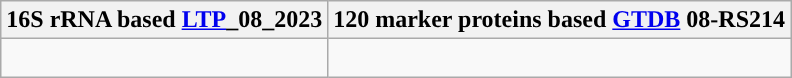<table class="wikitable">
<tr>
<th colspan=1>16S rRNA based <a href='#'>LTP</a>_08_2023</th>
<th colspan=1>120 marker proteins based <a href='#'>GTDB</a> 08-RS214</th>
</tr>
<tr>
<td style="vertical-align:top"><br></td>
<td><br></td>
</tr>
</table>
